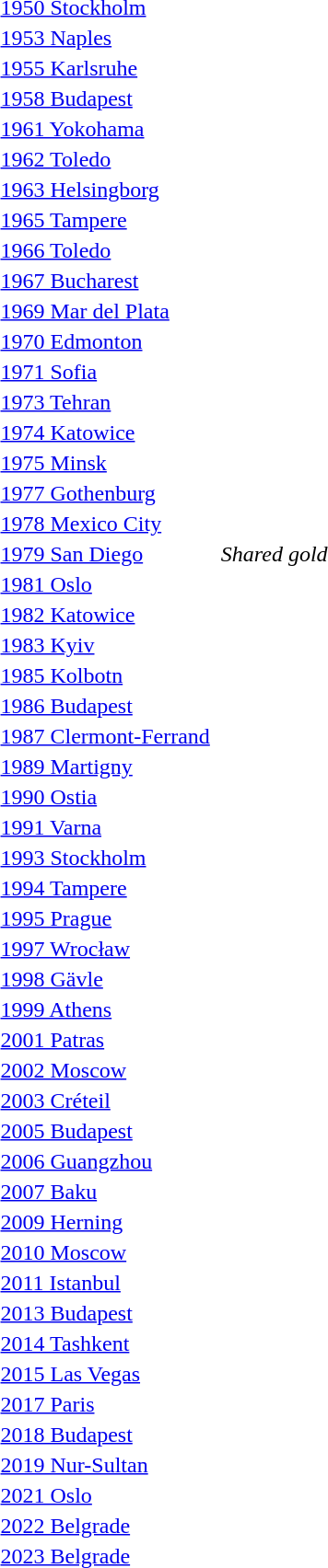<table>
<tr>
<td><a href='#'>1950 Stockholm</a></td>
<td></td>
<td></td>
<td></td>
</tr>
<tr>
<td><a href='#'>1953 Naples</a></td>
<td></td>
<td></td>
<td></td>
</tr>
<tr>
<td><a href='#'>1955 Karlsruhe</a></td>
<td></td>
<td></td>
<td></td>
</tr>
<tr>
<td><a href='#'>1958 Budapest</a></td>
<td></td>
<td></td>
<td></td>
</tr>
<tr>
<td><a href='#'>1961 Yokohama</a></td>
<td></td>
<td></td>
<td></td>
</tr>
<tr>
<td><a href='#'>1962 Toledo</a></td>
<td></td>
<td></td>
<td></td>
</tr>
<tr>
<td><a href='#'>1963 Helsingborg</a></td>
<td></td>
<td></td>
<td></td>
</tr>
<tr>
<td><a href='#'>1965 Tampere</a></td>
<td></td>
<td></td>
<td></td>
</tr>
<tr>
<td><a href='#'>1966 Toledo</a></td>
<td></td>
<td></td>
<td></td>
</tr>
<tr>
<td><a href='#'>1967 Bucharest</a></td>
<td></td>
<td></td>
<td></td>
</tr>
<tr>
<td><a href='#'>1969 Mar del Plata</a></td>
<td></td>
<td></td>
<td></td>
</tr>
<tr>
<td><a href='#'>1970 Edmonton</a></td>
<td></td>
<td></td>
<td></td>
</tr>
<tr>
<td><a href='#'>1971 Sofia</a></td>
<td></td>
<td></td>
<td></td>
</tr>
<tr>
<td><a href='#'>1973 Tehran</a></td>
<td></td>
<td></td>
<td></td>
</tr>
<tr>
<td><a href='#'>1974 Katowice</a></td>
<td></td>
<td></td>
<td></td>
</tr>
<tr>
<td><a href='#'>1975 Minsk</a></td>
<td></td>
<td></td>
<td></td>
</tr>
<tr>
<td><a href='#'>1977 Gothenburg</a></td>
<td></td>
<td></td>
<td></td>
</tr>
<tr>
<td><a href='#'>1978 Mexico City</a></td>
<td></td>
<td></td>
<td></td>
</tr>
<tr>
<td rowspan=2><a href='#'>1979 San Diego</a></td>
<td></td>
<td rowspan=2><em>Shared gold</em></td>
<td rowspan=2></td>
</tr>
<tr>
<td></td>
</tr>
<tr>
<td><a href='#'>1981 Oslo</a></td>
<td></td>
<td></td>
<td></td>
</tr>
<tr>
<td><a href='#'>1982 Katowice</a></td>
<td></td>
<td></td>
<td></td>
</tr>
<tr>
<td><a href='#'>1983 Kyiv</a></td>
<td></td>
<td></td>
<td></td>
</tr>
<tr>
<td><a href='#'>1985 Kolbotn</a></td>
<td></td>
<td></td>
<td></td>
</tr>
<tr>
<td><a href='#'>1986 Budapest</a></td>
<td></td>
<td></td>
<td></td>
</tr>
<tr>
<td><a href='#'>1987 Clermont-Ferrand</a></td>
<td></td>
<td></td>
<td></td>
</tr>
<tr>
<td><a href='#'>1989 Martigny</a></td>
<td></td>
<td></td>
<td></td>
</tr>
<tr>
<td><a href='#'>1990 Ostia</a></td>
<td></td>
<td></td>
<td></td>
</tr>
<tr>
<td><a href='#'>1991 Varna</a></td>
<td></td>
<td></td>
<td></td>
</tr>
<tr>
<td><a href='#'>1993 Stockholm</a></td>
<td></td>
<td></td>
<td></td>
</tr>
<tr>
<td><a href='#'>1994 Tampere</a></td>
<td></td>
<td></td>
<td></td>
</tr>
<tr>
<td><a href='#'>1995 Prague</a></td>
<td></td>
<td></td>
<td></td>
</tr>
<tr>
<td><a href='#'>1997 Wrocław</a></td>
<td></td>
<td></td>
<td></td>
</tr>
<tr>
<td><a href='#'>1998 Gävle</a></td>
<td></td>
<td></td>
<td></td>
</tr>
<tr>
<td><a href='#'>1999 Athens</a></td>
<td></td>
<td></td>
<td></td>
</tr>
<tr>
<td><a href='#'>2001 Patras</a></td>
<td></td>
<td></td>
<td></td>
</tr>
<tr>
<td><a href='#'>2002 Moscow</a></td>
<td></td>
<td></td>
<td></td>
</tr>
<tr>
<td><a href='#'>2003 Créteil</a></td>
<td></td>
<td></td>
<td></td>
</tr>
<tr>
<td rowspan=2><a href='#'>2005 Budapest</a></td>
<td rowspan=2></td>
<td rowspan=2></td>
<td></td>
</tr>
<tr>
<td></td>
</tr>
<tr>
<td rowspan=2><a href='#'>2006 Guangzhou</a></td>
<td rowspan=2></td>
<td rowspan=2></td>
<td></td>
</tr>
<tr>
<td></td>
</tr>
<tr>
<td rowspan=2><a href='#'>2007 Baku</a></td>
<td rowspan=2></td>
<td rowspan=2></td>
<td></td>
</tr>
<tr>
<td></td>
</tr>
<tr>
<td rowspan=2><a href='#'>2009 Herning</a></td>
<td rowspan=2></td>
<td rowspan=2></td>
<td></td>
</tr>
<tr>
<td></td>
</tr>
<tr>
<td rowspan=2><a href='#'>2010 Moscow</a></td>
<td rowspan=2></td>
<td rowspan=2></td>
<td></td>
</tr>
<tr>
<td></td>
</tr>
<tr>
<td rowspan=2><a href='#'>2011 Istanbul</a></td>
<td rowspan=2></td>
<td rowspan=2></td>
<td></td>
</tr>
<tr>
<td></td>
</tr>
<tr>
<td rowspan=2><a href='#'>2013 Budapest</a></td>
<td rowspan=2></td>
<td rowspan=2></td>
<td></td>
</tr>
<tr>
<td></td>
</tr>
<tr>
<td rowspan=2><a href='#'>2014 Tashkent</a></td>
<td rowspan=2></td>
<td rowspan=2></td>
<td></td>
</tr>
<tr>
<td></td>
</tr>
<tr>
<td rowspan=2><a href='#'>2015 Las Vegas</a></td>
<td rowspan=2></td>
<td rowspan=2></td>
<td></td>
</tr>
<tr>
<td></td>
</tr>
<tr>
<td rowspan=2><a href='#'>2017 Paris</a></td>
<td rowspan=2></td>
<td rowspan=2></td>
<td></td>
</tr>
<tr>
<td></td>
</tr>
<tr>
<td rowspan=2><a href='#'>2018 Budapest</a></td>
<td rowspan=2></td>
<td rowspan=2></td>
<td></td>
</tr>
<tr>
<td></td>
</tr>
<tr>
<td rowspan=2><a href='#'>2019 Nur-Sultan</a></td>
<td rowspan=2></td>
<td rowspan=2></td>
<td></td>
</tr>
<tr>
<td></td>
</tr>
<tr>
<td rowspan=2><a href='#'>2021 Oslo</a></td>
<td rowspan=2></td>
<td rowspan=2></td>
<td></td>
</tr>
<tr>
<td></td>
</tr>
<tr>
<td rowspan=2><a href='#'>2022 Belgrade</a></td>
<td rowspan=2></td>
<td rowspan=2></td>
<td></td>
</tr>
<tr>
<td></td>
</tr>
<tr>
<td rowspan=2><a href='#'>2023 Belgrade</a></td>
<td rowspan=2></td>
<td rowspan=2></td>
<td></td>
</tr>
<tr>
<td></td>
</tr>
</table>
